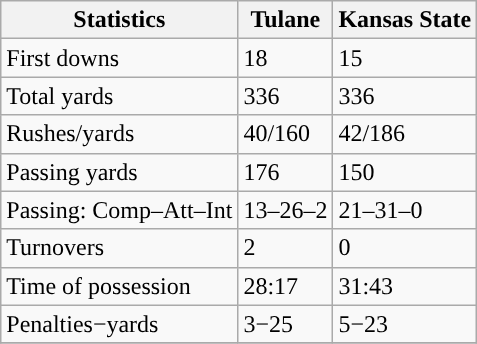<table class="wikitable" style="float: left;">
<tr>
<th>Statistics</th>
<th>Tulane</th>
<th>Kansas State</th>
</tr>
<tr>
<td>First downs</td>
<td>18</td>
<td>15</td>
</tr>
<tr>
<td>Total yards</td>
<td>336</td>
<td>336</td>
</tr>
<tr>
<td>Rushes/yards</td>
<td>40/160</td>
<td>42/186</td>
</tr>
<tr>
<td>Passing yards</td>
<td>176</td>
<td>150</td>
</tr>
<tr>
<td>Passing: Comp–Att–Int</td>
<td>13–26–2</td>
<td>21–31–0</td>
</tr>
<tr>
<td>Turnovers</td>
<td>2</td>
<td>0</td>
</tr>
<tr>
<td>Time of possession</td>
<td>28:17</td>
<td>31:43</td>
</tr>
<tr>
<td>Penalties−yards</td>
<td>3−25</td>
<td>5−23</td>
</tr>
<tr>
</tr>
</table>
